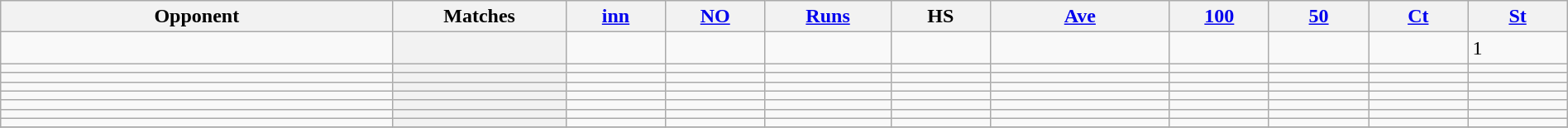<table class="wikitable plainrowheaders sortable" align="center" style="font-size: 100%; width:100%">
<tr>
<th scope="col"; style="width:140px">Opponent</th>
<th scope="col"; style="width:30px">Matches</th>
<th scope="col"; style="width:30px"><a href='#'>inn</a></th>
<th scope="col"; style="width:30px"><a href='#'>NO</a></th>
<th scope="col"; style="width:40px"><a href='#'>Runs</a></th>
<th scope="col"; style="width:30px">HS</th>
<th scope="col"; style="width:60px"><a href='#'>Ave</a></th>
<th scope="col"; style="width:30px"><a href='#'>100</a></th>
<th scope="col"; style="width:30px"><a href='#'>50</a></th>
<th scope="col"; style="width:30px"><a href='#'>Ct</a></th>
<th scope="col"; style="width:30px"><a href='#'>St</a></th>
</tr>
<tr>
<td></td>
<th scope="row"></th>
<td></td>
<td></td>
<td></td>
<td></td>
<td></td>
<td></td>
<td></td>
<td></td>
<td>1</td>
</tr>
<tr>
<td></td>
<th scope="row"></th>
<td></td>
<td></td>
<td></td>
<td></td>
<td></td>
<td></td>
<td></td>
<td></td>
<td></td>
</tr>
<tr>
<td></td>
<th scope="row"></th>
<td></td>
<td></td>
<td></td>
<td></td>
<td></td>
<td></td>
<td></td>
<td></td>
<td></td>
</tr>
<tr>
<td></td>
<th scope="row"></th>
<td></td>
<td></td>
<td></td>
<td></td>
<td></td>
<td></td>
<td></td>
<td></td>
<td></td>
</tr>
<tr>
<td></td>
<th scope="row"></th>
<td></td>
<td></td>
<td></td>
<td></td>
<td></td>
<td></td>
<td></td>
<td></td>
<td></td>
</tr>
<tr>
<td></td>
<th scope="row"></th>
<td></td>
<td></td>
<td></td>
<td></td>
<td></td>
<td></td>
<td></td>
<td></td>
<td></td>
</tr>
<tr>
<td></td>
<th scope="row"></th>
<td></td>
<td></td>
<td></td>
<td></td>
<td></td>
<td></td>
<td></td>
<td></td>
<td></td>
</tr>
<tr class="sortbottom" align=center>
<td><strong></strong></td>
<th scope="row"><strong></strong></th>
<td><strong></strong></td>
<td><strong></strong></td>
<td><strong></strong></td>
<td><strong></strong></td>
<td><strong></strong></td>
<td><strong></strong></td>
<td><strong></strong></td>
<td><strong></strong></td>
<td><strong></strong></td>
</tr>
<tr>
</tr>
</table>
